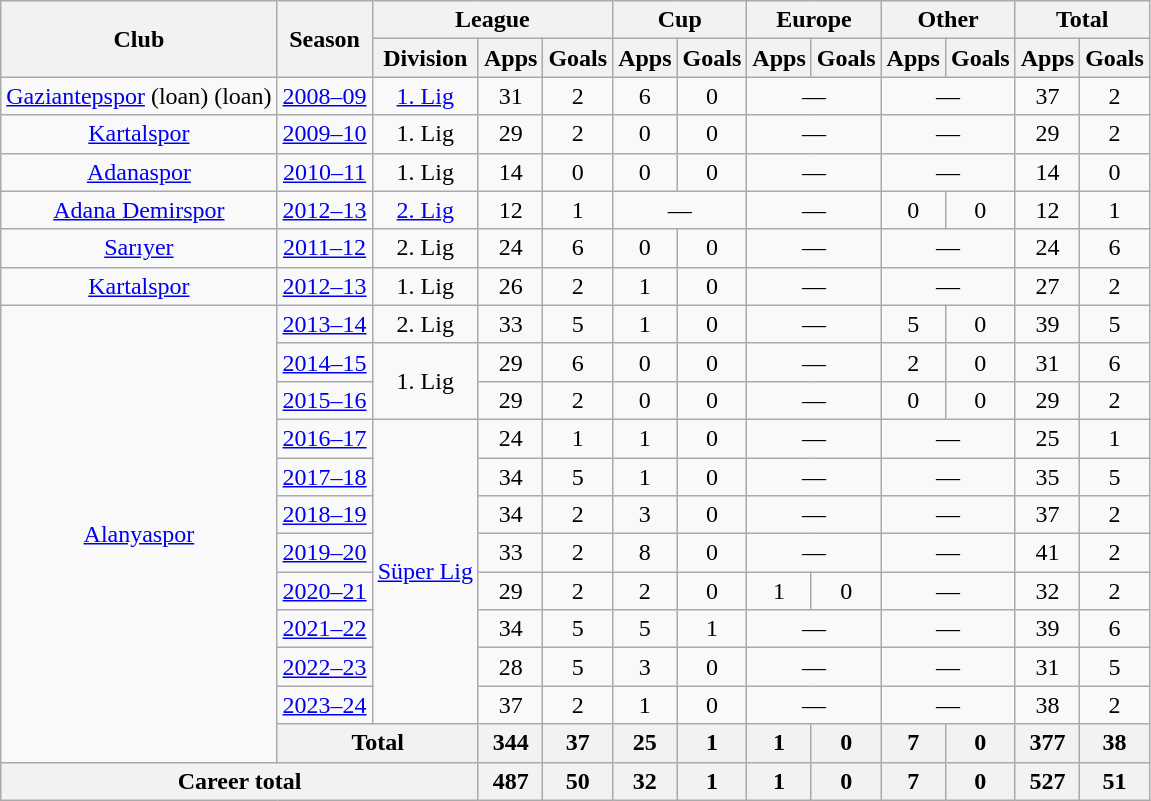<table class="wikitable" style="text-align:center">
<tr>
<th rowspan="2">Club</th>
<th rowspan="2">Season</th>
<th colspan="3">League</th>
<th colspan="2">Cup</th>
<th colspan="2">Europe</th>
<th colspan="2">Other</th>
<th colspan="2">Total</th>
</tr>
<tr>
<th>Division</th>
<th>Apps</th>
<th>Goals</th>
<th>Apps</th>
<th>Goals</th>
<th>Apps</th>
<th>Goals</th>
<th>Apps</th>
<th>Goals</th>
<th>Apps</th>
<th>Goals</th>
</tr>
<tr>
<td><a href='#'>Gaziantepspor</a> (loan)  (loan)</td>
<td><a href='#'>2008–09</a></td>
<td><a href='#'>1. Lig</a></td>
<td>31</td>
<td>2</td>
<td>6</td>
<td>0</td>
<td colspan="2">—</td>
<td colspan="2">—</td>
<td>37</td>
<td>2</td>
</tr>
<tr>
<td><a href='#'>Kartalspor</a></td>
<td><a href='#'>2009–10</a></td>
<td>1. Lig</td>
<td>29</td>
<td>2</td>
<td>0</td>
<td>0</td>
<td colspan="2">—</td>
<td colspan="2">—</td>
<td>29</td>
<td>2</td>
</tr>
<tr>
<td><a href='#'>Adanaspor</a></td>
<td><a href='#'>2010–11</a></td>
<td>1. Lig</td>
<td>14</td>
<td>0</td>
<td>0</td>
<td>0</td>
<td colspan="2">—</td>
<td colspan="2">—</td>
<td>14</td>
<td>0</td>
</tr>
<tr>
<td><a href='#'>Adana Demirspor</a></td>
<td><a href='#'>2012–13</a></td>
<td><a href='#'>2. Lig</a></td>
<td>12</td>
<td>1</td>
<td colspan="2">—</td>
<td colspan="2">—</td>
<td>0</td>
<td>0</td>
<td>12</td>
<td>1</td>
</tr>
<tr>
<td><a href='#'>Sarıyer</a></td>
<td><a href='#'>2011–12</a></td>
<td>2. Lig</td>
<td>24</td>
<td>6</td>
<td>0</td>
<td>0</td>
<td colspan="2">—</td>
<td colspan="2">—</td>
<td>24</td>
<td>6</td>
</tr>
<tr>
<td><a href='#'>Kartalspor</a></td>
<td><a href='#'>2012–13</a></td>
<td>1. Lig</td>
<td>26</td>
<td>2</td>
<td>1</td>
<td>0</td>
<td colspan="2">—</td>
<td colspan="2">—</td>
<td>27</td>
<td>2</td>
</tr>
<tr>
<td rowspan="12"><a href='#'>Alanyaspor</a></td>
<td><a href='#'>2013–14</a></td>
<td>2. Lig</td>
<td>33</td>
<td>5</td>
<td>1</td>
<td>0</td>
<td colspan="2">—</td>
<td>5</td>
<td>0</td>
<td>39</td>
<td>5</td>
</tr>
<tr>
<td><a href='#'>2014–15</a></td>
<td rowspan="2">1. Lig</td>
<td>29</td>
<td>6</td>
<td>0</td>
<td>0</td>
<td colspan="2">—</td>
<td>2</td>
<td>0</td>
<td>31</td>
<td>6</td>
</tr>
<tr>
<td><a href='#'>2015–16</a></td>
<td>29</td>
<td>2</td>
<td>0</td>
<td>0</td>
<td colspan="2">—</td>
<td>0</td>
<td>0</td>
<td>29</td>
<td>2</td>
</tr>
<tr>
<td><a href='#'>2016–17</a></td>
<td rowspan="8"><a href='#'>Süper Lig</a></td>
<td>24</td>
<td>1</td>
<td>1</td>
<td>0</td>
<td colspan="2">—</td>
<td colspan="2">—</td>
<td>25</td>
<td>1</td>
</tr>
<tr>
<td><a href='#'>2017–18</a></td>
<td>34</td>
<td>5</td>
<td>1</td>
<td>0</td>
<td colspan="2">—</td>
<td colspan="2">—</td>
<td>35</td>
<td>5</td>
</tr>
<tr>
<td><a href='#'>2018–19</a></td>
<td>34</td>
<td>2</td>
<td>3</td>
<td>0</td>
<td colspan="2">—</td>
<td colspan="2">—</td>
<td>37</td>
<td>2</td>
</tr>
<tr>
<td><a href='#'>2019–20</a></td>
<td>33</td>
<td>2</td>
<td>8</td>
<td>0</td>
<td colspan="2">—</td>
<td colspan="2">—</td>
<td>41</td>
<td>2</td>
</tr>
<tr>
<td><a href='#'>2020–21</a></td>
<td>29</td>
<td>2</td>
<td>2</td>
<td>0</td>
<td>1</td>
<td>0</td>
<td colspan="2">—</td>
<td>32</td>
<td>2</td>
</tr>
<tr>
<td><a href='#'>2021–22</a></td>
<td>34</td>
<td>5</td>
<td>5</td>
<td>1</td>
<td colspan="2">—</td>
<td colspan="2">—</td>
<td>39</td>
<td>6</td>
</tr>
<tr>
<td><a href='#'>2022–23</a></td>
<td>28</td>
<td>5</td>
<td>3</td>
<td>0</td>
<td colspan="2">—</td>
<td colspan="2">—</td>
<td>31</td>
<td>5</td>
</tr>
<tr>
<td><a href='#'>2023–24</a></td>
<td>37</td>
<td>2</td>
<td>1</td>
<td>0</td>
<td colspan="2">—</td>
<td colspan="2">—</td>
<td>38</td>
<td>2</td>
</tr>
<tr>
<th colspan="2">Total</th>
<th>344</th>
<th>37</th>
<th>25</th>
<th>1</th>
<th>1</th>
<th>0</th>
<th>7</th>
<th>0</th>
<th>377</th>
<th>38</th>
</tr>
<tr>
<th colspan="3">Career total</th>
<th>487</th>
<th>50</th>
<th>32</th>
<th>1</th>
<th>1</th>
<th>0</th>
<th>7</th>
<th>0</th>
<th>527</th>
<th>51</th>
</tr>
</table>
